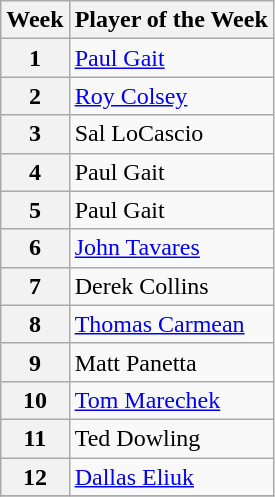<table class="wikitable">
<tr>
<th>Week</th>
<th>Player of the Week</th>
</tr>
<tr>
<th>1</th>
<td><a href='#'>Paul Gait</a></td>
</tr>
<tr>
<th>2</th>
<td><a href='#'>Roy Colsey</a></td>
</tr>
<tr>
<th>3</th>
<td>Sal LoCascio</td>
</tr>
<tr>
<th>4</th>
<td>Paul Gait</td>
</tr>
<tr>
<th>5</th>
<td>Paul Gait</td>
</tr>
<tr>
<th>6</th>
<td><a href='#'>John Tavares</a></td>
</tr>
<tr>
<th>7</th>
<td>Derek Collins</td>
</tr>
<tr>
<th>8</th>
<td><a href='#'>Thomas Carmean</a></td>
</tr>
<tr>
<th>9</th>
<td>Matt Panetta</td>
</tr>
<tr>
<th>10</th>
<td><a href='#'>Tom Marechek</a></td>
</tr>
<tr>
<th>11</th>
<td>Ted Dowling</td>
</tr>
<tr>
<th>12</th>
<td><a href='#'>Dallas Eliuk</a></td>
</tr>
<tr>
</tr>
</table>
